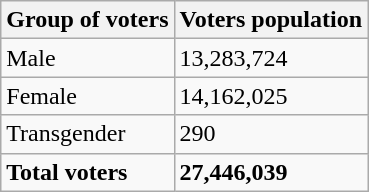<table class="wikitable">
<tr>
<th>Group of voters</th>
<th>Voters population</th>
</tr>
<tr>
<td>Male</td>
<td>13,283,724</td>
</tr>
<tr>
<td>Female</td>
<td>14,162,025</td>
</tr>
<tr>
<td>Transgender</td>
<td>290</td>
</tr>
<tr>
<td><strong>Total voters</strong></td>
<td><strong>27,446,039</strong></td>
</tr>
</table>
